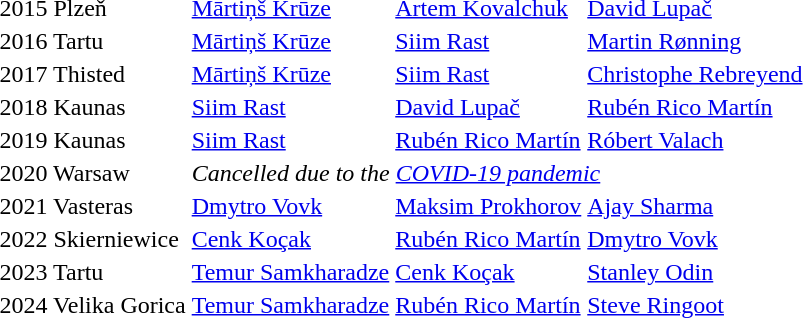<table>
<tr>
<td>2015 Plzeň</td>
<td> <a href='#'>Mārtiņš Krūze</a></td>
<td> <a href='#'>Artem Kovalchuk</a></td>
<td> <a href='#'>David Lupač</a></td>
</tr>
<tr>
<td>2016 Tartu</td>
<td> <a href='#'>Mārtiņš Krūze</a></td>
<td> <a href='#'>Siim Rast</a></td>
<td> <a href='#'>Martin Rønning</a></td>
</tr>
<tr>
<td>2017 Thisted</td>
<td> <a href='#'>Mārtiņš Krūze</a></td>
<td> <a href='#'>Siim Rast</a></td>
<td> <a href='#'>Christophe Rebreyend</a></td>
</tr>
<tr>
<td>2018 Kaunas</td>
<td> <a href='#'>Siim Rast</a></td>
<td> <a href='#'>David Lupač</a></td>
<td> <a href='#'>Rubén Rico Martín</a></td>
</tr>
<tr>
<td>2019 Kaunas</td>
<td> <a href='#'>Siim Rast</a></td>
<td> <a href='#'>Rubén Rico Martín</a></td>
<td> <a href='#'>Róbert Valach</a></td>
</tr>
<tr>
<td>2020 Warsaw</td>
<td colspan=3><em>Cancelled due to the <a href='#'>COVID-19 pandemic</a></em></td>
</tr>
<tr>
<td>2021 Vasteras</td>
<td> <a href='#'>Dmytro Vovk</a></td>
<td> <a href='#'>Maksim Prokhorov</a></td>
<td> <a href='#'>Ajay Sharma</a></td>
</tr>
<tr>
<td>2022 Skierniewice</td>
<td> <a href='#'>Cenk Koçak</a></td>
<td> <a href='#'>Rubén Rico Martín</a></td>
<td> <a href='#'>Dmytro Vovk</a></td>
</tr>
<tr>
<td>2023 Tartu</td>
<td> <a href='#'>Temur Samkharadze</a></td>
<td> <a href='#'>Cenk Koçak</a></td>
<td> <a href='#'>Stanley Odin</a></td>
</tr>
<tr>
<td>2024 Velika Gorica</td>
<td> <a href='#'>Temur Samkharadze</a></td>
<td> <a href='#'>Rubén Rico Martín</a></td>
<td> <a href='#'>Steve Ringoot</a></td>
</tr>
</table>
